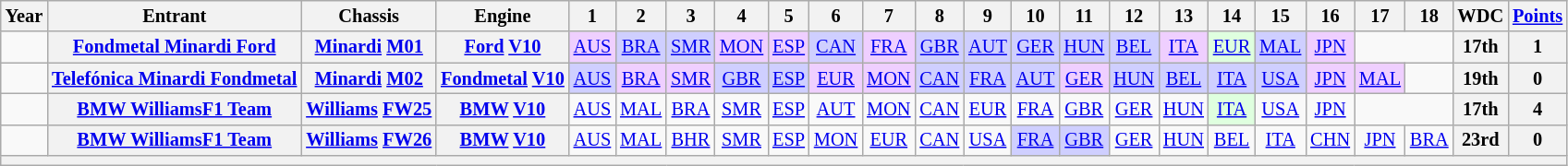<table class="wikitable" style="text-align:center; font-size:85%">
<tr>
<th>Year</th>
<th>Entrant</th>
<th>Chassis</th>
<th>Engine</th>
<th>1</th>
<th>2</th>
<th>3</th>
<th>4</th>
<th>5</th>
<th>6</th>
<th>7</th>
<th>8</th>
<th>9</th>
<th>10</th>
<th>11</th>
<th>12</th>
<th>13</th>
<th>14</th>
<th>15</th>
<th>16</th>
<th>17</th>
<th>18</th>
<th>WDC</th>
<th><a href='#'>Points</a></th>
</tr>
<tr>
<td></td>
<th nowrap><a href='#'>Fondmetal Minardi Ford</a></th>
<th nowrap><a href='#'>Minardi</a> <a href='#'>M01</a></th>
<th nowrap><a href='#'>Ford</a> <a href='#'>V10</a></th>
<td style="background:#EFCFFF;"><a href='#'>AUS</a><br></td>
<td style="background:#CFCFFF;"><a href='#'>BRA</a><br></td>
<td style="background:#CFCFFF;"><a href='#'>SMR</a><br></td>
<td style="background:#EFCFFF;"><a href='#'>MON</a><br></td>
<td style="background:#EFCFFF;"><a href='#'>ESP</a><br></td>
<td style="background:#CFCFFF;"><a href='#'>CAN</a><br></td>
<td style="background:#EFCFFF;"><a href='#'>FRA</a><br></td>
<td style="background:#CFCFFF;"><a href='#'>GBR</a><br></td>
<td style="background:#CFCFFF;"><a href='#'>AUT</a><br></td>
<td style="background:#CFCFFF;"><a href='#'>GER</a><br></td>
<td style="background:#CFCFFF;"><a href='#'>HUN</a><br></td>
<td style="background:#CFCFFF;"><a href='#'>BEL</a><br></td>
<td style="background:#EFCFFF;"><a href='#'>ITA</a><br></td>
<td style="background:#DFFFDF;"><a href='#'>EUR</a><br></td>
<td style="background:#CFCFFF;"><a href='#'>MAL</a><br></td>
<td style="background:#EFCFFF;"><a href='#'>JPN</a><br></td>
<td colspan=2></td>
<th>17th</th>
<th>1</th>
</tr>
<tr>
<td></td>
<th nowrap><a href='#'>Telefónica Minardi Fondmetal</a></th>
<th nowrap><a href='#'>Minardi</a> <a href='#'>M02</a></th>
<th nowrap><a href='#'>Fondmetal</a> <a href='#'>V10</a></th>
<td style="background:#CFCFFF;"><a href='#'>AUS</a><br></td>
<td style="background:#EFCFFF;"><a href='#'>BRA</a><br></td>
<td style="background:#EFCFFF;"><a href='#'>SMR</a><br></td>
<td style="background:#CFCFFF;"><a href='#'>GBR</a><br></td>
<td style="background:#CFCFFF;"><a href='#'>ESP</a><br></td>
<td style="background:#EFCFFF;"><a href='#'>EUR</a><br></td>
<td style="background:#EFCFFF;"><a href='#'>MON</a><br></td>
<td style="background:#CFCFFF;"><a href='#'>CAN</a><br></td>
<td style="background:#CFCFFF;"><a href='#'>FRA</a><br></td>
<td style="background:#CFCFFF;"><a href='#'>AUT</a><br></td>
<td style="background:#EFCFFF;"><a href='#'>GER</a><br></td>
<td style="background:#CFCFFF;"><a href='#'>HUN</a><br></td>
<td style="background:#CFCFFF;"><a href='#'>BEL</a><br></td>
<td style="background:#CFCFFF;"><a href='#'>ITA</a><br></td>
<td style="background:#CFCFFF;"><a href='#'>USA</a><br></td>
<td style="background:#EFCFFF;"><a href='#'>JPN</a><br></td>
<td style="background:#EFCFFF;"><a href='#'>MAL</a><br></td>
<td></td>
<th>19th</th>
<th>0</th>
</tr>
<tr>
<td></td>
<th nowrap><a href='#'>BMW WilliamsF1 Team</a></th>
<th nowrap><a href='#'>Williams</a> <a href='#'>FW25</a></th>
<th nowrap><a href='#'>BMW</a> <a href='#'>V10</a></th>
<td><a href='#'>AUS</a></td>
<td><a href='#'>MAL</a></td>
<td><a href='#'>BRA</a></td>
<td><a href='#'>SMR</a></td>
<td><a href='#'>ESP</a></td>
<td><a href='#'>AUT</a></td>
<td><a href='#'>MON</a></td>
<td><a href='#'>CAN</a></td>
<td><a href='#'>EUR</a></td>
<td><a href='#'>FRA</a></td>
<td><a href='#'>GBR</a></td>
<td><a href='#'>GER</a></td>
<td><a href='#'>HUN</a></td>
<td style="background:#DFFFDF;"><a href='#'>ITA</a><br></td>
<td><a href='#'>USA</a></td>
<td><a href='#'>JPN</a></td>
<td colspan=2></td>
<th>17th</th>
<th>4</th>
</tr>
<tr>
<td></td>
<th nowrap><a href='#'>BMW WilliamsF1 Team</a></th>
<th nowrap><a href='#'>Williams</a> <a href='#'>FW26</a></th>
<th nowrap><a href='#'>BMW</a> <a href='#'>V10</a></th>
<td><a href='#'>AUS</a></td>
<td><a href='#'>MAL</a></td>
<td><a href='#'>BHR</a></td>
<td><a href='#'>SMR</a></td>
<td><a href='#'>ESP</a></td>
<td><a href='#'>MON</a></td>
<td><a href='#'>EUR</a></td>
<td><a href='#'>CAN</a></td>
<td><a href='#'>USA</a></td>
<td style="background:#CFCFFF;"><a href='#'>FRA</a><br></td>
<td style="background:#CFCFFF;"><a href='#'>GBR</a><br></td>
<td><a href='#'>GER</a></td>
<td><a href='#'>HUN</a></td>
<td><a href='#'>BEL</a></td>
<td><a href='#'>ITA</a></td>
<td><a href='#'>CHN</a></td>
<td><a href='#'>JPN</a></td>
<td><a href='#'>BRA</a></td>
<th>23rd</th>
<th>0</th>
</tr>
<tr>
<th colspan=24"></th>
</tr>
</table>
